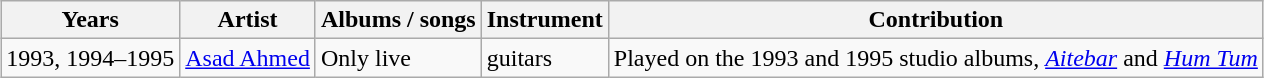<table class="wikitable" style="margin:1em auto;">
<tr>
<th>Years</th>
<th>Artist</th>
<th>Albums / songs</th>
<th>Instrument</th>
<th>Contribution</th>
</tr>
<tr>
<td>1993, 1994–1995</td>
<td><a href='#'>Asad Ahmed</a></td>
<td>Only live</td>
<td>guitars</td>
<td>Played on the 1993 and 1995 studio albums, <em><a href='#'>Aitebar</a></em> and <em><a href='#'>Hum Tum</a></em></td>
</tr>
</table>
